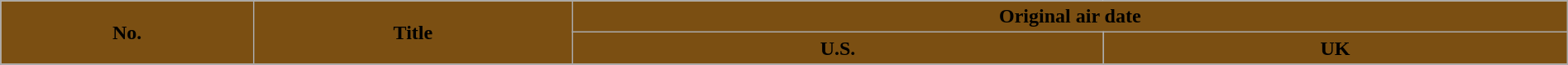<table class="wikitable plainrowheaders" style="width:100%">
<tr>
<th style="background:#7B4F12" rowspan=2 width="%5">No.</th>
<th style="background:#7B4F12" rowspan=2>Title</th>
<th style="background:#7B4F12" colspan=2 width="%20">Original air date</th>
</tr>
<tr>
<th style="background:#7B4F12" width="%15">U.S.</th>
<th style="background:#7B4F12" width="%15">UK</th>
</tr>
<tr>
</tr>
</table>
